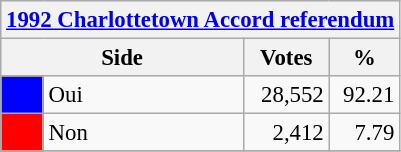<table class="wikitable" style="font-size: 95%; clear:both">
<tr style="background-color:#E9E9E9">
<th colspan=4><a href='#'>1992 Charlottetown Accord referendum</a></th>
</tr>
<tr style="background-color:#E9E9E9">
<th colspan=2 style="width: 130px">Side</th>
<th style="width: 50px">Votes</th>
<th style="width: 40px">%</th>
</tr>
<tr>
<td bgcolor="blue"></td>
<td>Oui</td>
<td align="right">28,552</td>
<td align="right">92.21</td>
</tr>
<tr>
<td bgcolor="red"></td>
<td>Non</td>
<td align="right">2,412</td>
<td align="right">7.79</td>
</tr>
<tr>
</tr>
</table>
